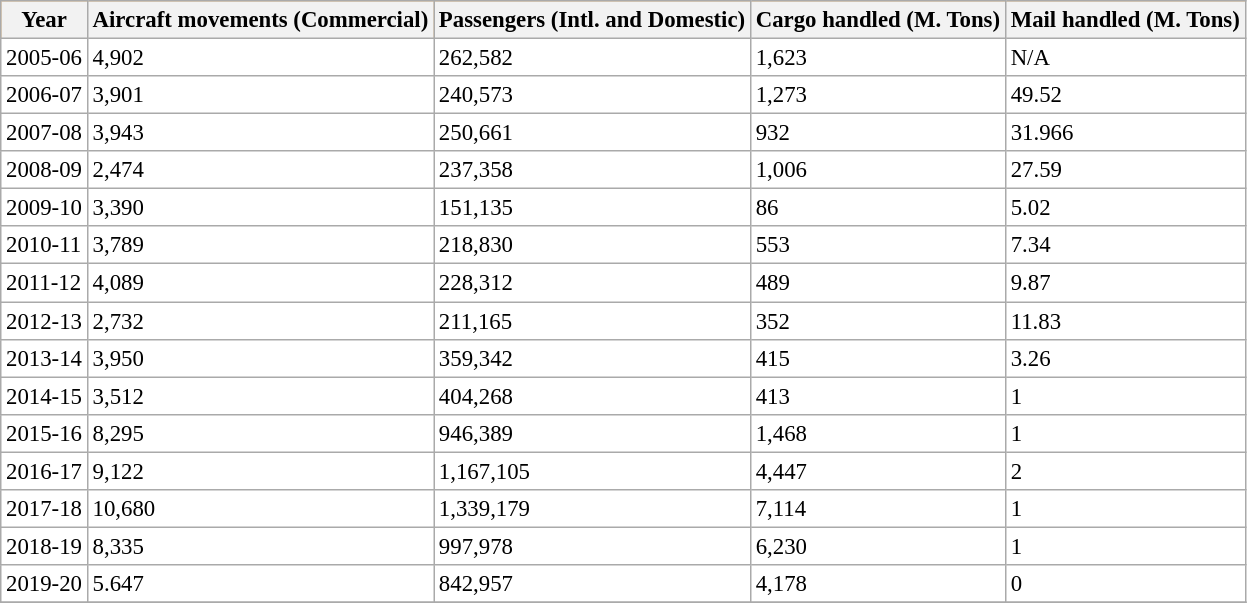<table class="wikitable" style="background:white; font-size:95%;">
<tr style="background:#ef8f0f; text-align:center;">
<th>Year</th>
<th>Aircraft movements (Commercial)</th>
<th>Passengers (Intl. and Domestic)</th>
<th>Cargo handled (M. Tons)</th>
<th>Mail handled (M. Tons)</th>
</tr>
<tr>
<td>2005-06</td>
<td>4,902</td>
<td>262,582</td>
<td>1,623</td>
<td>N/A</td>
</tr>
<tr>
<td>2006-07</td>
<td>3,901</td>
<td>240,573</td>
<td>1,273</td>
<td>49.52</td>
</tr>
<tr>
<td>2007-08</td>
<td>3,943</td>
<td>250,661</td>
<td>932</td>
<td>31.966</td>
</tr>
<tr>
<td>2008-09</td>
<td>2,474</td>
<td>237,358</td>
<td>1,006</td>
<td>27.59</td>
</tr>
<tr>
<td>2009-10</td>
<td>3,390</td>
<td>151,135</td>
<td>86</td>
<td>5.02</td>
</tr>
<tr>
<td>2010-11</td>
<td>3,789</td>
<td>218,830</td>
<td>553</td>
<td>7.34</td>
</tr>
<tr>
<td>2011-12</td>
<td>4,089</td>
<td>228,312</td>
<td>489</td>
<td>9.87</td>
</tr>
<tr>
<td>2012-13</td>
<td>2,732</td>
<td>211,165</td>
<td>352</td>
<td>11.83</td>
</tr>
<tr>
<td>2013-14</td>
<td>3,950</td>
<td>359,342</td>
<td>415</td>
<td>3.26</td>
</tr>
<tr>
<td>2014-15</td>
<td>3,512</td>
<td>404,268</td>
<td>413</td>
<td>1</td>
</tr>
<tr>
<td>2015-16</td>
<td>8,295</td>
<td>946,389</td>
<td>1,468</td>
<td>1</td>
</tr>
<tr>
<td>2016-17</td>
<td>9,122</td>
<td>1,167,105</td>
<td>4,447</td>
<td>2</td>
</tr>
<tr>
<td>2017-18</td>
<td>10,680</td>
<td>1,339,179</td>
<td>7,114</td>
<td>1</td>
</tr>
<tr>
<td>2018-19</td>
<td>8,335</td>
<td>997,978</td>
<td>6,230</td>
<td>1</td>
</tr>
<tr>
<td>2019-20</td>
<td>5.647</td>
<td>842,957</td>
<td>4,178</td>
<td>0</td>
</tr>
<tr>
</tr>
</table>
